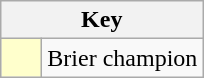<table class="wikitable" style="text-align: center;">
<tr>
<th colspan=2>Key</th>
</tr>
<tr>
<td style="background:#ffffcc; width:20px;"></td>
<td align=left>Brier champion</td>
</tr>
</table>
